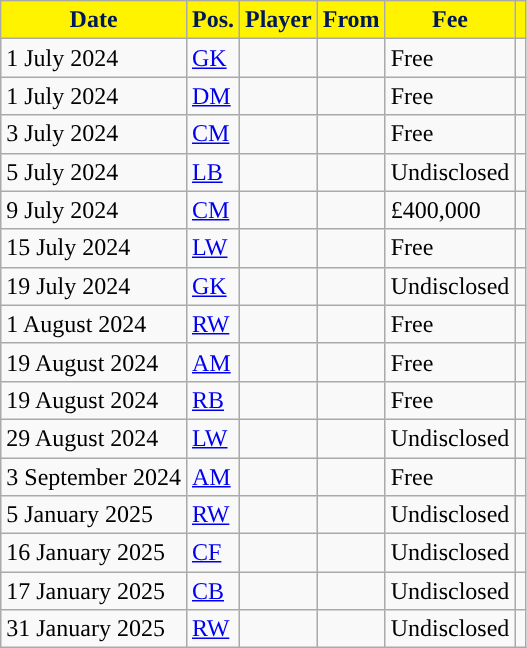<table class="wikitable plainrowheaders sortable">
<tr>
<th style="background-color:#FFF300; color:#001958; ">Date</th>
<th style="background-color:#FFF300; color:#001958; ">Pos.</th>
<th style="background-color:#FFF300; color:#001958; ">Player</th>
<th style="background-color:#FFF300; color:#001958; ">From</th>
<th style="background-color:#FFF300; color:#001958; ">Fee</th>
<th style="background-color:#FFF300; color:#001958; "></th>
</tr>
<tr>
<td>1 July 2024</td>
<td><a href='#'>GK</a></td>
<td></td>
<td></td>
<td>Free</td>
<td></td>
</tr>
<tr>
<td>1 July 2024</td>
<td><a href='#'>DM</a></td>
<td></td>
<td></td>
<td>Free</td>
<td></td>
</tr>
<tr>
<td>3 July 2024</td>
<td><a href='#'>CM</a></td>
<td></td>
<td></td>
<td>Free</td>
<td></td>
</tr>
<tr>
<td>5 July 2024</td>
<td><a href='#'>LB</a></td>
<td></td>
<td></td>
<td>Undisclosed</td>
<td></td>
</tr>
<tr>
<td>9 July 2024</td>
<td><a href='#'>CM</a></td>
<td></td>
<td></td>
<td>£400,000</td>
<td></td>
</tr>
<tr>
<td>15 July 2024</td>
<td><a href='#'>LW</a></td>
<td></td>
<td></td>
<td>Free</td>
<td></td>
</tr>
<tr>
<td>19 July 2024</td>
<td><a href='#'>GK</a></td>
<td></td>
<td></td>
<td>Undisclosed</td>
<td></td>
</tr>
<tr>
<td>1 August 2024</td>
<td><a href='#'>RW</a></td>
<td></td>
<td></td>
<td>Free</td>
<td></td>
</tr>
<tr>
<td>19 August 2024</td>
<td><a href='#'>AM</a></td>
<td></td>
<td></td>
<td>Free</td>
<td></td>
</tr>
<tr>
<td>19 August 2024</td>
<td><a href='#'>RB</a></td>
<td></td>
<td></td>
<td>Free</td>
<td></td>
</tr>
<tr>
<td>29 August 2024</td>
<td><a href='#'>LW</a></td>
<td></td>
<td></td>
<td>Undisclosed</td>
<td></td>
</tr>
<tr>
<td>3 September 2024</td>
<td><a href='#'>AM</a></td>
<td></td>
<td></td>
<td>Free</td>
<td></td>
</tr>
<tr>
<td>5 January 2025</td>
<td><a href='#'>RW</a></td>
<td></td>
<td></td>
<td>Undisclosed</td>
<td></td>
</tr>
<tr>
<td>16 January 2025</td>
<td><a href='#'>CF</a></td>
<td></td>
<td></td>
<td>Undisclosed</td>
<td></td>
</tr>
<tr>
<td>17 January 2025</td>
<td><a href='#'>CB</a></td>
<td></td>
<td></td>
<td>Undisclosed</td>
<td></td>
</tr>
<tr>
<td>31 January 2025</td>
<td><a href='#'>RW</a></td>
<td></td>
<td></td>
<td>Undisclosed</td>
<td></td>
</tr>
</table>
